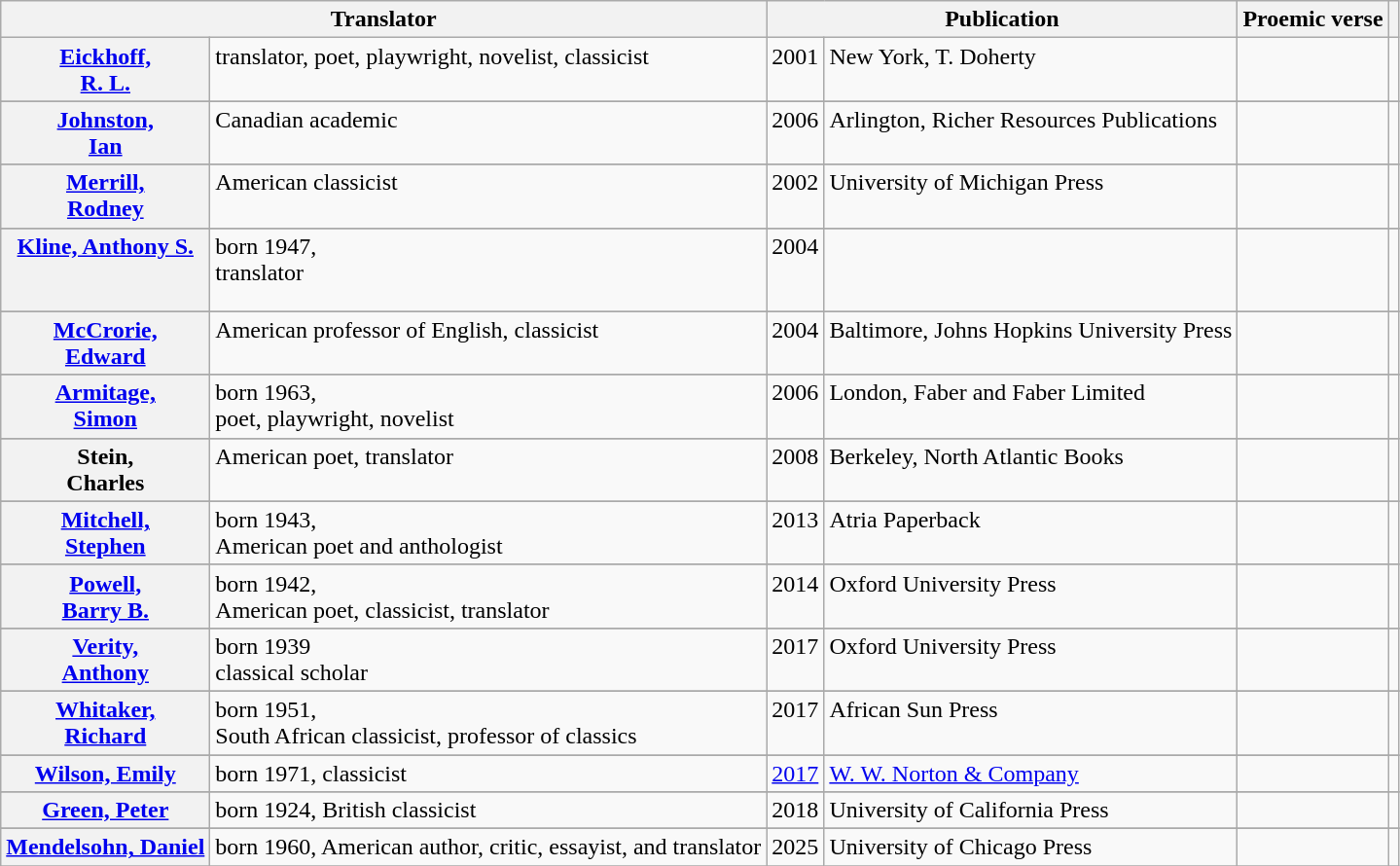<table class="wikitable">
<tr>
<th scope="col" colspan="2">Translator</th>
<th scope="col" colspan="2">Publication</th>
<th scope="col">Proemic verse</th>
<th scope="col"></th>
</tr>
<tr valign="top">
<th><a href='#'>Eickhoff,<br>R. L.</a></th>
<td>translator, poet, playwright, novelist, classicist</td>
<td>2001</td>
<td>New York, T. Doherty</td>
<td style=white-space:nowrap><br><blockquote></blockquote>
<blockquote></blockquote></td>
<td></td>
</tr>
<tr>
</tr>
<tr valign="top">
<th><a href='#'>Johnston,<br>Ian</a></th>
<td>Canadian academic</td>
<td>2006</td>
<td>Arlington, Richer Resources Publications</td>
<td style=white-space:nowrap><br><blockquote></blockquote></td>
<td></td>
</tr>
<tr>
</tr>
<tr valign="top">
<th><a href='#'>Merrill,<br>Rodney</a></th>
<td>American classicist</td>
<td>2002</td>
<td>University of Michigan Press</td>
<td style=white-space:nowrap><br><blockquote></blockquote></td>
<td></td>
</tr>
<tr>
</tr>
<tr valign="top">
<th><a href='#'>Kline, Anthony S.</a></th>
<td>born 1947,<br>translator</td>
<td>2004</td>
<td></td>
<td><blockquote><br>
</blockquote></td>
<td><wbr></td>
</tr>
<tr>
</tr>
<tr valign="top">
<th><a href='#'>McCrorie,<br>Edward</a></th>
<td>American professor of English, classicist</td>
<td>2004</td>
<td>Baltimore, Johns Hopkins University Press</td>
<td style=white-space:nowrap><br><blockquote></blockquote></td>
<td></td>
</tr>
<tr>
</tr>
<tr valign="top">
<th><a href='#'>Armitage,<br>Simon</a></th>
<td>born 1963,<br>poet, playwright, novelist</td>
<td>2006</td>
<td>London, Faber and Faber Limited</td>
<td><blockquote></blockquote></td>
<td></td>
</tr>
<tr>
</tr>
<tr valign="top">
<th>Stein,<br>Charles</th>
<td>American poet, translator</td>
<td>2008</td>
<td>Berkeley, North Atlantic Books</td>
<td><blockquote></blockquote></td>
<td></td>
</tr>
<tr>
</tr>
<tr valign="top">
<th><a href='#'>Mitchell,<br>Stephen</a></th>
<td>born 1943,<br>American poet and anthologist</td>
<td>2013</td>
<td>Atria Paperback</td>
<td><blockquote></blockquote></td>
<td></td>
</tr>
<tr>
</tr>
<tr valign="top">
<th><a href='#'>Powell,<br>Barry B.</a></th>
<td>born 1942,<br>American poet, classicist, translator</td>
<td>2014</td>
<td>Oxford University Press</td>
<td><blockquote></blockquote></td>
<td></td>
</tr>
<tr>
</tr>
<tr valign="top">
<th><a href='#'>Verity,<br>Anthony</a></th>
<td>born 1939<br>classical scholar</td>
<td>2017</td>
<td>Oxford University Press</td>
<td><blockquote></blockquote></td>
<td></td>
</tr>
<tr>
</tr>
<tr valign="top">
<th><a href='#'>Whitaker,<br>Richard</a></th>
<td>born 1951,<br>South African classicist, professor of classics</td>
<td>2017</td>
<td>African Sun Press</td>
<td><blockquote></blockquote></td>
<td></td>
</tr>
<tr>
</tr>
<tr valign="top">
<th><a href='#'>Wilson, Emily</a></th>
<td>born 1971, classicist</td>
<td><a href='#'>2017</a></td>
<td><a href='#'>W. W. Norton & Company</a></td>
<td><blockquote></blockquote></td>
<td></td>
</tr>
<tr>
</tr>
<tr valign="top">
<th><a href='#'>Green, Peter</a></th>
<td>born 1924, British classicist</td>
<td>2018</td>
<td>University of California Press</td>
<td><blockquote></blockquote></td>
<td></td>
</tr>
<tr>
</tr>
<tr valign="top">
<th><a href='#'>Mendelsohn, Daniel</a></th>
<td>born 1960, American author, critic, essayist, and translator</td>
<td>2025</td>
<td>University of Chicago Press</td>
<td><blockquote></blockquote></td>
<td></td>
</tr>
<tr>
</tr>
</table>
